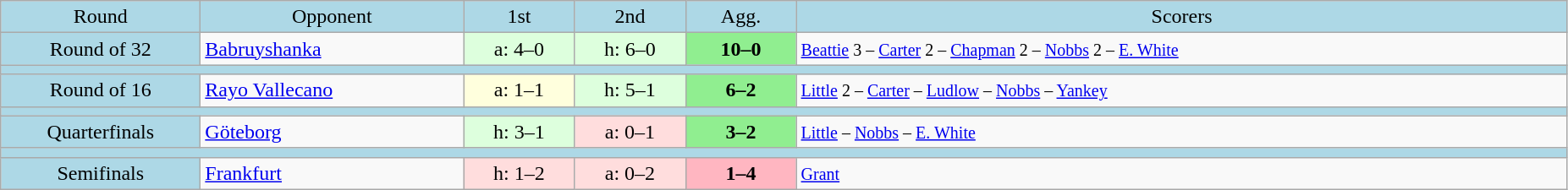<table class="wikitable" style="text-align:center">
<tr bgcolor=lightblue>
<td width=150px>Round</td>
<td width=200px>Opponent</td>
<td width=80px>1st</td>
<td width=80px>2nd</td>
<td width=80px>Agg.</td>
<td width=600px>Scorers</td>
</tr>
<tr>
<td bgcolor=lightblue>Round of 32</td>
<td align=left> <a href='#'>Babruyshanka</a></td>
<td bgcolor="#ddffdd">a: 4–0</td>
<td bgcolor="#ddffdd">h: 6–0</td>
<td bgcolor=lightgreen><strong>10–0</strong></td>
<td align=left><small><a href='#'>Beattie</a> 3 – <a href='#'>Carter</a> 2 – <a href='#'>Chapman</a> 2 – <a href='#'>Nobbs</a> 2 – <a href='#'>E. White</a></small></td>
</tr>
<tr bgcolor=lightblue>
<td colspan=6></td>
</tr>
<tr>
<td bgcolor=lightblue>Round of 16</td>
<td align=left> <a href='#'>Rayo Vallecano</a></td>
<td bgcolor="#ffffdd">a: 1–1</td>
<td bgcolor="#ddffdd">h: 5–1</td>
<td bgcolor=lightgreen><strong>6–2</strong></td>
<td align=left><small><a href='#'>Little</a> 2 – <a href='#'>Carter</a> – <a href='#'>Ludlow</a> – <a href='#'>Nobbs</a> – <a href='#'>Yankey</a></small></td>
</tr>
<tr bgcolor=lightblue>
<td colspan=6></td>
</tr>
<tr>
<td bgcolor=lightblue>Quarterfinals</td>
<td align=left> <a href='#'>Göteborg</a></td>
<td bgcolor="#ddffdd">h: 3–1</td>
<td bgcolor="#ffdddd">a: 0–1</td>
<td bgcolor=lightgreen><strong>3–2</strong></td>
<td align=left><small><a href='#'>Little</a> – <a href='#'>Nobbs</a> – <a href='#'>E. White</a></small></td>
</tr>
<tr bgcolor=lightblue>
<td colspan=6></td>
</tr>
<tr>
<td bgcolor=lightblue>Semifinals</td>
<td align=left> <a href='#'>Frankfurt</a></td>
<td bgcolor="#ffdddd">h: 1–2</td>
<td bgcolor="#ffdddd">a: 0–2</td>
<td bgcolor=lightpink><strong>1–4</strong></td>
<td align=left><small><a href='#'>Grant</a></small></td>
</tr>
</table>
